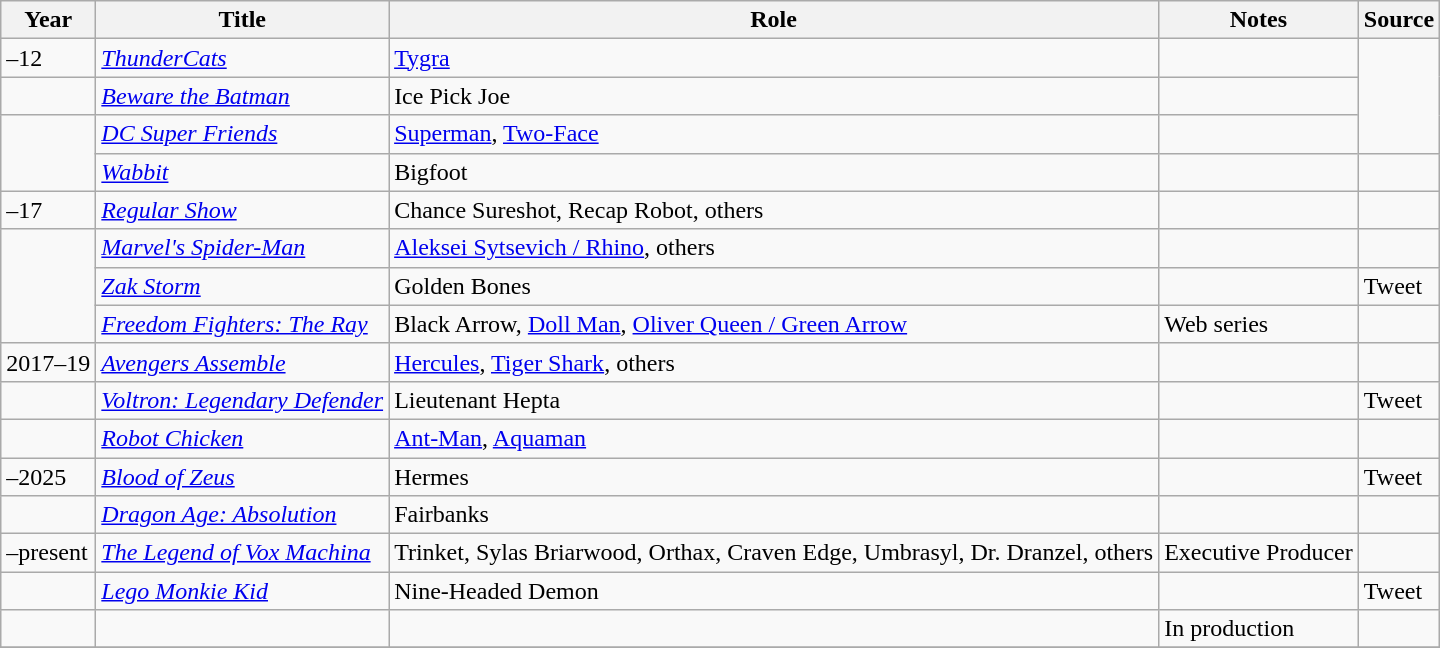<table class="wikitable sortable plainrowheaders">
<tr>
<th>Year</th>
<th>Title</th>
<th>Role</th>
<th class="unsortable">Notes</th>
<th class="unsortable">Source</th>
</tr>
<tr>
<td>–12</td>
<td><em><a href='#'>ThunderCats</a></em></td>
<td><a href='#'>Tygra</a></td>
<td></td>
<td rowspan="3"></td>
</tr>
<tr>
<td></td>
<td><em><a href='#'>Beware the Batman</a></em></td>
<td>Ice Pick Joe</td>
<td></td>
</tr>
<tr>
<td rowspan="2"></td>
<td><em><a href='#'>DC Super Friends</a></em></td>
<td><a href='#'>Superman</a>, <a href='#'>Two-Face</a></td>
<td></td>
</tr>
<tr>
<td><em><a href='#'>Wabbit</a></em></td>
<td>Bigfoot</td>
<td></td>
<td></td>
</tr>
<tr>
<td>–17</td>
<td><em><a href='#'>Regular Show</a></em></td>
<td>Chance Sureshot, Recap Robot, others</td>
<td></td>
<td></td>
</tr>
<tr>
<td rowspan="3"></td>
<td><em><a href='#'>Marvel's Spider-Man</a></em></td>
<td><a href='#'>Aleksei Sytsevich / Rhino</a>, others</td>
<td></td>
<td></td>
</tr>
<tr>
<td><em><a href='#'>Zak Storm</a></em></td>
<td>Golden Bones</td>
<td></td>
<td>Tweet</td>
</tr>
<tr>
<td><em><a href='#'>Freedom Fighters: The Ray</a></em></td>
<td>Black Arrow, <a href='#'>Doll Man</a>, <a href='#'>Oliver Queen / Green Arrow</a></td>
<td>Web series</td>
<td></td>
</tr>
<tr>
<td>2017–19</td>
<td><em><a href='#'>Avengers Assemble</a></em></td>
<td><a href='#'>Hercules</a>, <a href='#'>Tiger Shark</a>, others</td>
<td></td>
<td></td>
</tr>
<tr>
<td></td>
<td><em><a href='#'>Voltron: Legendary Defender</a></em></td>
<td>Lieutenant Hepta</td>
<td></td>
<td>Tweet</td>
</tr>
<tr>
<td></td>
<td><em><a href='#'>Robot Chicken</a></em></td>
<td><a href='#'>Ant-Man</a>, <a href='#'>Aquaman</a></td>
<td></td>
<td></td>
</tr>
<tr>
<td>–2025</td>
<td><em><a href='#'>Blood of Zeus</a></em></td>
<td>Hermes</td>
<td></td>
<td>Tweet</td>
</tr>
<tr>
<td></td>
<td><em><a href='#'>Dragon Age: Absolution</a></em></td>
<td>Fairbanks</td>
<td></td>
<td></td>
</tr>
<tr>
<td>–present</td>
<td><em><a href='#'>The Legend of Vox Machina</a></em></td>
<td>Trinket, Sylas Briarwood, Orthax, Craven Edge, Umbrasyl, Dr. Dranzel,  others</td>
<td>Executive Producer</td>
<td></td>
</tr>
<tr>
<td></td>
<td><em><a href='#'>Lego Monkie Kid</a></em></td>
<td>Nine-Headed Demon</td>
<td></td>
<td>Tweet</td>
</tr>
<tr>
<td></td>
<td></td>
<td></td>
<td>In production</td>
<td></td>
</tr>
<tr>
</tr>
</table>
